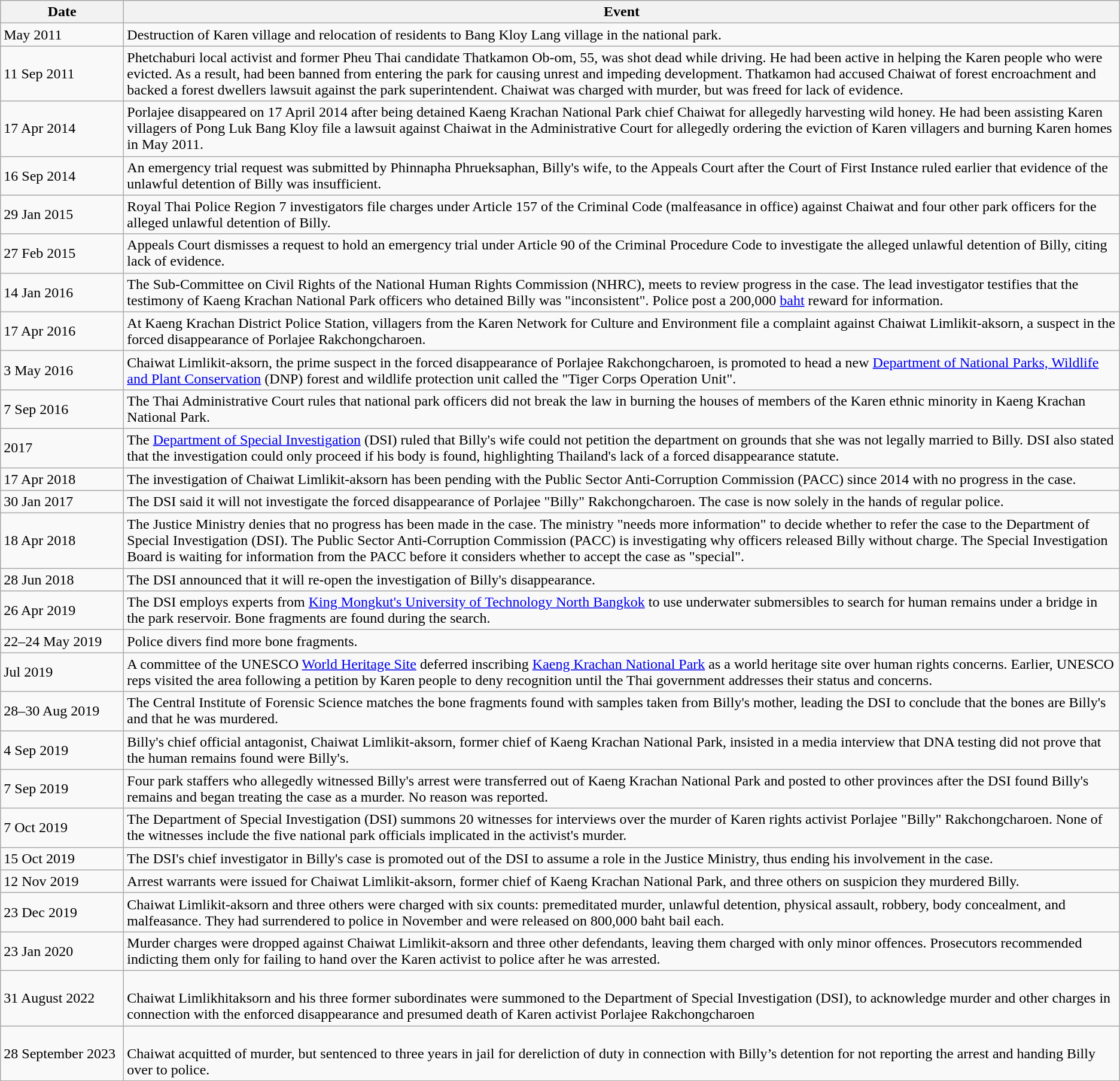<table class="wikitable">
<tr>
<th scope="col" style="width: 130px;">Date</th>
<th>Event</th>
</tr>
<tr>
<td>May 2011</td>
<td>Destruction of Karen village and relocation of residents to Bang Kloy Lang village in the national park.</td>
</tr>
<tr>
<td>11 Sep 2011</td>
<td>Phetchaburi local activist and former Pheu Thai candidate Thatkamon Ob-om, 55, was shot dead while driving. He had been active in helping the Karen people who were evicted. As a result, had been banned from entering the park for causing unrest and impeding development. Thatkamon had accused Chaiwat of forest encroachment and backed a forest dwellers lawsuit against the park superintendent. Chaiwat was charged with murder, but was freed for lack of evidence.</td>
</tr>
<tr>
<td>17 Apr 2014</td>
<td>Porlajee disappeared on 17 April 2014 after being detained Kaeng Krachan National Park chief Chaiwat for allegedly harvesting wild honey. He had been assisting Karen villagers of Pong Luk Bang Kloy file a lawsuit against Chaiwat in the Administrative Court for allegedly ordering the eviction of Karen villagers and burning Karen homes in May 2011.</td>
</tr>
<tr>
<td>16 Sep 2014</td>
<td>An emergency trial request was submitted by Phinnapha Phrueksaphan, Billy's wife, to the Appeals Court after the Court of First Instance ruled earlier that evidence of the unlawful detention of Billy was insufficient.</td>
</tr>
<tr>
<td>29 Jan 2015</td>
<td>Royal Thai Police Region 7 investigators file charges under Article 157 of the Criminal Code (malfeasance in office) against Chaiwat and four other park officers for the alleged unlawful detention of Billy.</td>
</tr>
<tr>
<td>27 Feb 2015</td>
<td>Appeals Court dismisses a request to hold an emergency trial under Article 90 of the Criminal Procedure Code to investigate the alleged unlawful detention of Billy, citing lack of evidence.</td>
</tr>
<tr>
<td>14 Jan 2016</td>
<td>The Sub-Committee on Civil Rights of the National Human Rights Commission (NHRC), meets to review progress in the case. The lead investigator testifies that the testimony of Kaeng Krachan National Park officers who detained Billy was "inconsistent". Police post a 200,000 <a href='#'>baht</a> reward for information.</td>
</tr>
<tr>
<td>17 Apr 2016</td>
<td>At Kaeng Krachan District Police Station, villagers from the Karen Network for Culture and Environment file a complaint against Chaiwat Limlikit-aksorn, a suspect in the forced disappearance of Porlajee Rakchongcharoen.</td>
</tr>
<tr>
<td>3 May 2016</td>
<td>Chaiwat Limlikit-aksorn, the prime suspect in the forced disappearance of Porlajee Rakchongcharoen, is promoted to head a new <a href='#'>Department of National Parks, Wildlife and Plant Conservation</a> (DNP) forest and wildlife protection unit called the "Tiger Corps Operation Unit".</td>
</tr>
<tr>
<td>7 Sep 2016</td>
<td>The Thai Administrative Court rules that national park officers did not break the law in burning the houses of members of the Karen ethnic minority in Kaeng Krachan National Park.</td>
</tr>
<tr>
<td>2017</td>
<td>The <a href='#'>Department of Special Investigation</a> (DSI) ruled that Billy's wife could not petition the department on grounds that she was not legally married to Billy. DSI also stated that the investigation could only proceed if his body is found, highlighting Thailand's lack of a forced disappearance statute.</td>
</tr>
<tr>
<td>17 Apr 2018</td>
<td>The investigation of Chaiwat Limlikit-aksorn has been pending with the Public Sector Anti-Corruption Commission (PACC) since 2014 with no progress in the case.</td>
</tr>
<tr>
<td>30 Jan 2017</td>
<td>The DSI said it will not investigate the forced disappearance of Porlajee "Billy" Rakchongcharoen. The case is now solely in the hands of regular police.</td>
</tr>
<tr>
<td>18 Apr 2018</td>
<td>The Justice Ministry denies that no progress has been made in the case. The ministry "needs more information" to decide whether to refer the case to the Department of Special Investigation (DSI). The Public Sector Anti-Corruption Commission (PACC) is investigating why officers released Billy without charge. The Special Investigation Board is waiting for information from the PACC before it considers whether to accept the case as "special".</td>
</tr>
<tr>
<td>28 Jun 2018</td>
<td>The DSI announced that it will re-open the investigation of Billy's disappearance.</td>
</tr>
<tr>
<td>26 Apr 2019</td>
<td>The DSI employs experts from <a href='#'>King Mongkut's University of Technology North Bangkok</a> to use underwater submersibles to search for human remains under a bridge in the park reservoir. Bone fragments are found during the search.</td>
</tr>
<tr>
<td>22–24 May 2019</td>
<td>Police divers find more bone fragments.</td>
</tr>
<tr>
<td>Jul 2019</td>
<td>A committee of the UNESCO <a href='#'>World Heritage Site</a> deferred inscribing <a href='#'>Kaeng Krachan National Park</a> as a world heritage site over human rights concerns. Earlier, UNESCO reps visited the area following a petition by Karen people to deny recognition until the Thai government addresses their status and concerns.</td>
</tr>
<tr>
<td>28–30 Aug 2019</td>
<td>The Central Institute of Forensic Science matches the bone fragments found with samples taken from Billy's mother, leading the DSI to conclude that the bones are Billy's and that he was murdered.</td>
</tr>
<tr>
<td>4 Sep 2019</td>
<td>Billy's chief official antagonist, Chaiwat Limlikit-aksorn, former chief of Kaeng Krachan National Park, insisted in a media interview that DNA testing did not prove that the human remains found were Billy's.</td>
</tr>
<tr>
<td>7 Sep 2019</td>
<td>Four park staffers who allegedly witnessed Billy's arrest were transferred out of Kaeng Krachan National Park and posted to other provinces after the DSI found Billy's remains and began treating the case as a murder. No reason was reported.</td>
</tr>
<tr>
<td>7 Oct 2019</td>
<td>The Department of Special Investigation (DSI) summons 20 witnesses for interviews over the murder of Karen rights activist Porlajee "Billy" Rakchongcharoen. None of the witnesses include the five national park officials implicated in the activist's murder.</td>
</tr>
<tr>
<td>15 Oct 2019</td>
<td>The DSI's chief investigator in Billy's case is promoted out of the DSI to assume a role in the Justice Ministry, thus ending his involvement in the case.</td>
</tr>
<tr>
<td>12 Nov 2019</td>
<td>Arrest warrants were issued for Chaiwat Limlikit-aksorn, former chief of Kaeng Krachan National Park,  and three others on suspicion they murdered Billy.</td>
</tr>
<tr>
<td>23 Dec 2019</td>
<td>Chaiwat Limlikit-aksorn and three others were charged with six counts: premeditated murder, unlawful detention, physical assault, robbery, body concealment, and malfeasance. They had surrendered to police in November and were released on 800,000 baht bail each.</td>
</tr>
<tr>
<td>23 Jan 2020</td>
<td>Murder charges were dropped against Chaiwat Limlikit-aksorn and three other defendants, leaving them charged with only minor offences. Prosecutors recommended indicting them only for failing to hand over the Karen activist to police after he was arrested.</td>
</tr>
<tr>
<td>31 August 2022</td>
<td><br>Chaiwat Limlikhitaksorn and his three former subordinates were summoned to the Department of Special Investigation (DSI), to acknowledge murder and other charges in connection with the enforced disappearance and presumed death of Karen activist Porlajee Rakchongcharoen
</td>
</tr>
<tr>
<td>28 September 2023</td>
<td><br>Chaiwat acquitted of murder, but sentenced to three years in jail for dereliction of duty in connection with Billy’s detention for not reporting the arrest and handing Billy over to police.
</td>
</tr>
</table>
